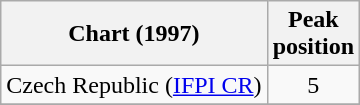<table class="wikitable">
<tr>
<th>Chart (1997)</th>
<th>Peak<br>position</th>
</tr>
<tr>
<td>Czech Republic (<a href='#'>IFPI CR</a>)</td>
<td style="text-align:center;">5</td>
</tr>
<tr>
</tr>
</table>
